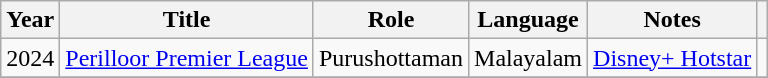<table class="wikitable sortable">
<tr>
<th>Year</th>
<th>Title</th>
<th>Role</th>
<th>Language</th>
<th class="unsortable">Notes</th>
<th class="unsortable"></th>
</tr>
<tr>
<td>2024</td>
<td><a href='#'>Perilloor Premier League</a></td>
<td>Purushottaman</td>
<td>Malayalam</td>
<td><a href='#'>Disney+ Hotstar</a></td>
<td></td>
</tr>
<tr>
</tr>
</table>
